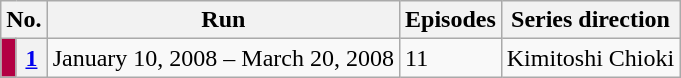<table class="wikitable sortable">
<tr>
<th colspan="2">No.</th>
<th>Run</th>
<th>Episodes</th>
<th>Series <strong>direction</strong></th>
</tr>
<tr>
<th style="background:#B30043;"></th>
<th><a href='#'>1</a></th>
<td>January 10, 2008 – March 20, 2008</td>
<td>11</td>
<td>Kimitoshi Chioki</td>
</tr>
</table>
